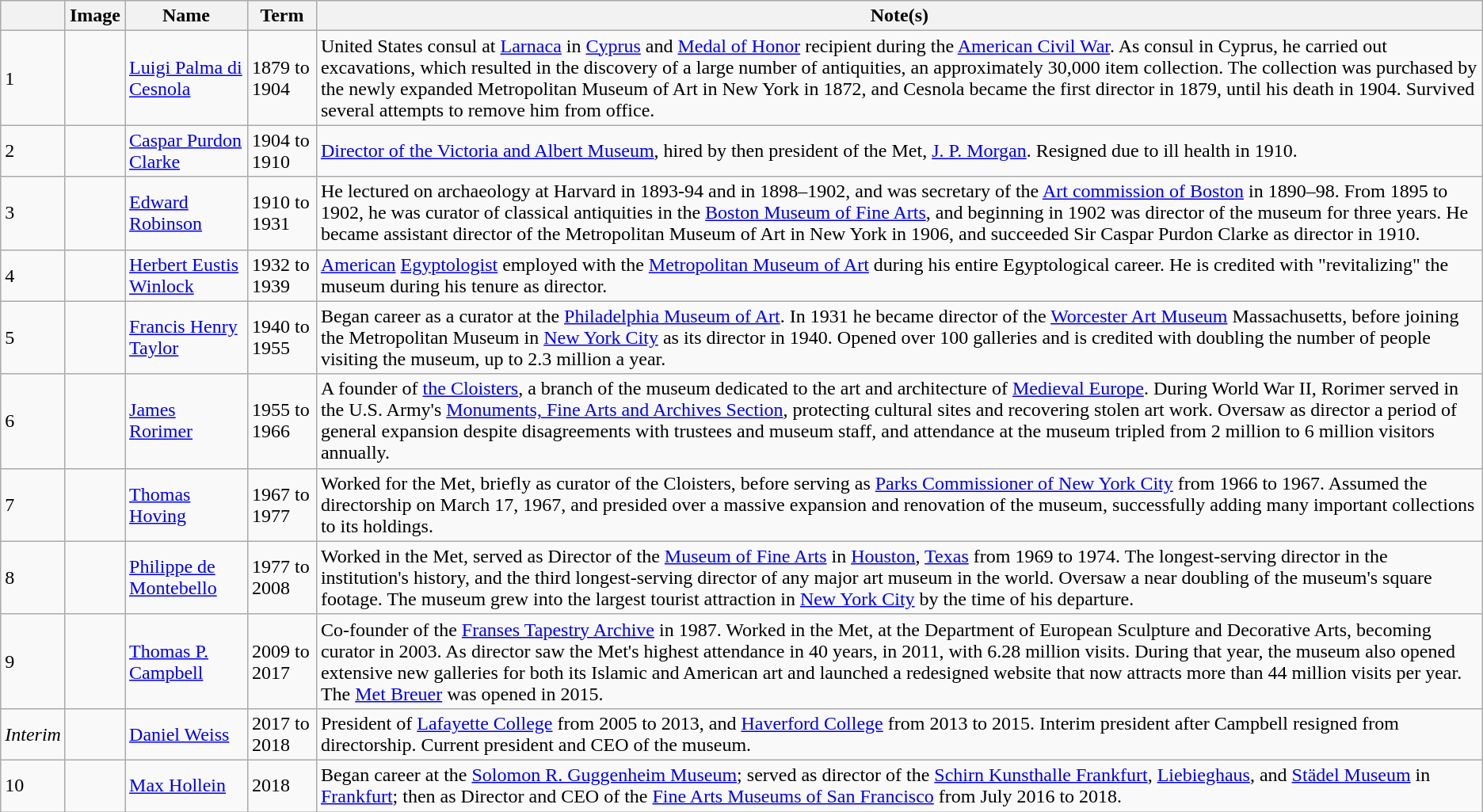<table class="wikitable">
<tr>
<th></th>
<th>Image</th>
<th>Name</th>
<th>Term</th>
<th>Note(s)</th>
</tr>
<tr>
<td>1</td>
<td></td>
<td><a href='#'>Luigi Palma di Cesnola</a></td>
<td>1879 to 1904</td>
<td>United States consul at <a href='#'>Larnaca</a> in <a href='#'>Cyprus</a> and <a href='#'>Medal of Honor</a> recipient during the <a href='#'>American Civil War</a>. As consul in Cyprus, he carried out excavations, which resulted in the discovery of a large number of antiquities, an approximately 30,000 item collection. The collection was purchased by the newly expanded Metropolitan Museum of Art in New York in 1872, and Cesnola became the first director in 1879, until his death in 1904. Survived several attempts to remove him from office.</td>
</tr>
<tr>
<td>2</td>
<td></td>
<td><a href='#'>Caspar Purdon Clarke</a></td>
<td>1904 to 1910</td>
<td><a href='#'>Director of the Victoria and Albert Museum</a>, hired by then president of the Met, <a href='#'>J. P. Morgan</a>. Resigned due to ill health in 1910.</td>
</tr>
<tr>
<td>3</td>
<td></td>
<td><a href='#'>Edward Robinson</a></td>
<td>1910 to 1931</td>
<td>He lectured on archaeology at Harvard in 1893-94 and in 1898–1902, and was secretary of the <a href='#'>Art commission of Boston</a> in 1890–98. From 1895 to 1902, he was curator of classical antiquities in the <a href='#'>Boston Museum of Fine Arts</a>, and beginning in 1902 was director of the museum for three years. He became assistant director of the Metropolitan Museum of Art in New York in 1906, and succeeded Sir Caspar Purdon Clarke as director in 1910.</td>
</tr>
<tr>
<td>4</td>
<td></td>
<td><a href='#'>Herbert Eustis Winlock</a></td>
<td>1932 to 1939</td>
<td><a href='#'>American</a> <a href='#'>Egyptologist</a> employed with the <a href='#'>Metropolitan Museum of Art</a> during his entire Egyptological career. He is credited with "revitalizing" the museum during his tenure as director.</td>
</tr>
<tr>
<td>5</td>
<td></td>
<td><a href='#'>Francis Henry Taylor</a></td>
<td>1940 to 1955</td>
<td>Began career as a curator at the <a href='#'>Philadelphia Museum of Art</a>. In 1931 he became director of the <a href='#'>Worcester Art Museum</a> Massachusetts, before joining the Metropolitan Museum in <a href='#'>New York City</a> as its director in 1940. Opened over 100 galleries and is credited with doubling the number of people visiting the museum, up to 2.3 million a year.</td>
</tr>
<tr>
<td>6</td>
<td></td>
<td><a href='#'>James Rorimer</a></td>
<td>1955 to 1966</td>
<td>A founder of <a href='#'>the Cloisters</a>, a branch of the museum dedicated to the art and architecture of <a href='#'>Medieval Europe</a>. During World War II, Rorimer served in the U.S. Army's <a href='#'>Monuments, Fine Arts and Archives Section</a>, protecting cultural sites and recovering stolen art work. Oversaw as director a period of general expansion despite disagreements with trustees and museum staff<em>,</em> and attendance at the museum tripled from 2 million to 6 million visitors annually.</td>
</tr>
<tr>
<td>7</td>
<td></td>
<td><a href='#'>Thomas Hoving</a></td>
<td>1967 to 1977</td>
<td>Worked for the Met, briefly as curator of the Cloisters, before serving as <a href='#'>Parks Commissioner of New York City</a> from 1966 to 1967. Assumed the directorship on March 17, 1967, and presided over a massive expansion and renovation of the museum, successfully adding many important collections to its holdings.</td>
</tr>
<tr>
<td>8</td>
<td></td>
<td><a href='#'>Philippe de Montebello</a></td>
<td>1977 to 2008</td>
<td>Worked in the Met, served as Director of the <a href='#'>Museum of Fine Arts</a> in <a href='#'>Houston</a>, <a href='#'>Texas</a> from 1969 to 1974. The longest-serving director in the institution's history, and the third longest-serving director of any major art museum in the world. Oversaw a near doubling of the museum's square footage. The museum grew into the largest tourist attraction in <a href='#'>New York City</a> by the time of his departure.</td>
</tr>
<tr>
<td>9</td>
<td></td>
<td><a href='#'>Thomas P. Campbell</a></td>
<td>2009 to 2017</td>
<td>Co-founder of the <a href='#'>Franses Tapestry Archive</a> in 1987. Worked in the Met, at the Department of European Sculpture and Decorative Arts, becoming curator in 2003. As director saw the Met's highest attendance in 40 years, in 2011, with 6.28 million visits. During that year, the museum also opened extensive new galleries for both its Islamic and American art and launched a redesigned website that now attracts more than 44 million visits per year. The <a href='#'>Met Breuer</a> was opened in 2015.</td>
</tr>
<tr>
<td><em>Interim</em></td>
<td></td>
<td><a href='#'>Daniel Weiss</a></td>
<td>2017 to 2018</td>
<td>President of <a href='#'>Lafayette College</a> from 2005 to 2013, and <a href='#'>Haverford College</a> from 2013 to 2015. Interim president after Campbell resigned from directorship. Current president and CEO of the museum.</td>
</tr>
<tr>
<td>10</td>
<td></td>
<td><a href='#'>Max Hollein</a></td>
<td>2018</td>
<td>Began career at the <a href='#'>Solomon R. Guggenheim Museum</a>; served as director of the <a href='#'>Schirn Kunsthalle Frankfurt</a>, <a href='#'>Liebieghaus</a>, and <a href='#'>Städel Museum</a> in <a href='#'>Frankfurt</a>; then as Director and CEO of the <a href='#'>Fine Arts Museums of San Francisco</a> from July 2016 to 2018.</td>
</tr>
</table>
